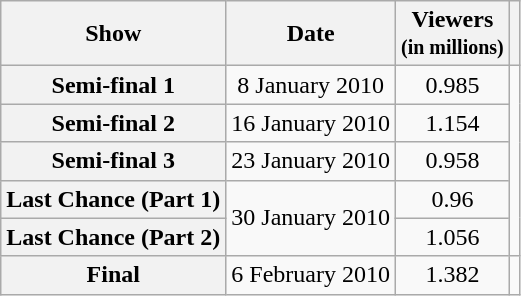<table class="wikitable plainrowheaders sortable" style="text-align:center">
<tr>
<th>Show</th>
<th>Date</th>
<th>Viewers<br><small>(in millions)</small></th>
<th></th>
</tr>
<tr>
<th scope="row">Semi-final 1</th>
<td>8 January 2010</td>
<td>0.985</td>
<td rowspan="5"></td>
</tr>
<tr>
<th scope="row">Semi-final 2</th>
<td>16 January 2010</td>
<td>1.154</td>
</tr>
<tr>
<th scope="row">Semi-final 3</th>
<td>23 January 2010</td>
<td>0.958</td>
</tr>
<tr>
<th scope="row">Last Chance (Part 1)</th>
<td rowspan="2">30 January 2010</td>
<td>0.96</td>
</tr>
<tr>
<th scope="row">Last Chance (Part 2)</th>
<td>1.056</td>
</tr>
<tr>
<th scope="row">Final</th>
<td>6 February 2010</td>
<td>1.382</td>
<td></td>
</tr>
</table>
